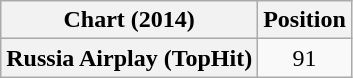<table class="wikitable plainrowheaders" style="text-align:center;">
<tr>
<th scope="col">Chart (2014)</th>
<th scope="col">Position</th>
</tr>
<tr>
<th scope="row">Russia Airplay (TopHit)</th>
<td>91</td>
</tr>
</table>
